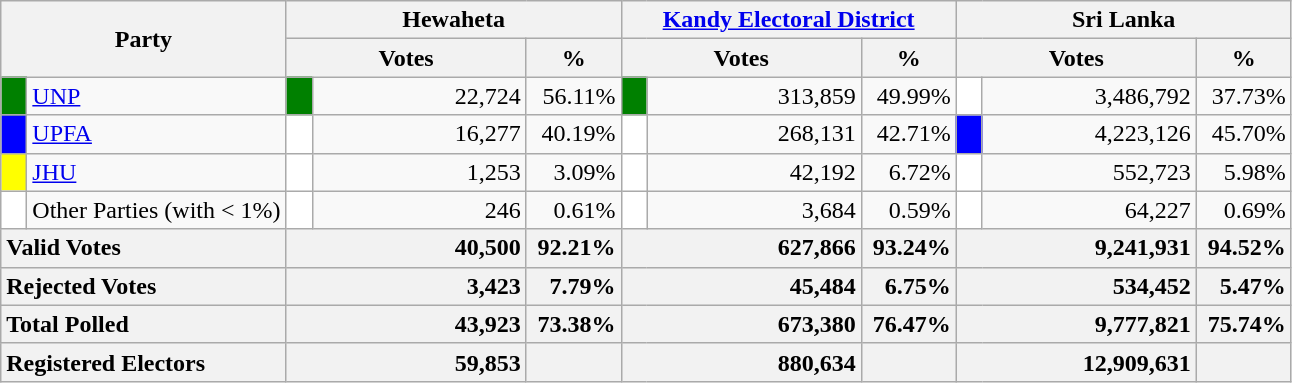<table class="wikitable">
<tr>
<th colspan="2" width="144px"rowspan="2">Party</th>
<th colspan="3" width="216px">Hewaheta</th>
<th colspan="3" width="216px"><a href='#'>Kandy Electoral District</a></th>
<th colspan="3" width="216px">Sri Lanka</th>
</tr>
<tr>
<th colspan="2" width="144px">Votes</th>
<th>%</th>
<th colspan="2" width="144px">Votes</th>
<th>%</th>
<th colspan="2" width="144px">Votes</th>
<th>%</th>
</tr>
<tr>
<td style="background-color:green;" width="10px"></td>
<td style="text-align:left;"><a href='#'>UNP</a></td>
<td style="background-color:green;" width="10px"></td>
<td style="text-align:right;">22,724</td>
<td style="text-align:right;">56.11%</td>
<td style="background-color:green;" width="10px"></td>
<td style="text-align:right;">313,859</td>
<td style="text-align:right;">49.99%</td>
<td style="background-color:white;" width="10px"></td>
<td style="text-align:right;">3,486,792</td>
<td style="text-align:right;">37.73%</td>
</tr>
<tr>
<td style="background-color:blue;" width="10px"></td>
<td style="text-align:left;"><a href='#'>UPFA</a></td>
<td style="background-color:white;" width="10px"></td>
<td style="text-align:right;">16,277</td>
<td style="text-align:right;">40.19%</td>
<td style="background-color:white;" width="10px"></td>
<td style="text-align:right;">268,131</td>
<td style="text-align:right;">42.71%</td>
<td style="background-color:blue;" width="10px"></td>
<td style="text-align:right;">4,223,126</td>
<td style="text-align:right;">45.70%</td>
</tr>
<tr>
<td style="background-color:yellow;" width="10px"></td>
<td style="text-align:left;"><a href='#'>JHU</a></td>
<td style="background-color:white;" width="10px"></td>
<td style="text-align:right;">1,253</td>
<td style="text-align:right;">3.09%</td>
<td style="background-color:white;" width="10px"></td>
<td style="text-align:right;">42,192</td>
<td style="text-align:right;">6.72%</td>
<td style="background-color:white;" width="10px"></td>
<td style="text-align:right;">552,723</td>
<td style="text-align:right;">5.98%</td>
</tr>
<tr>
<td style="background-color:white;" width="10px"></td>
<td style="text-align:left;">Other Parties (with < 1%)</td>
<td style="background-color:white;" width="10px"></td>
<td style="text-align:right;">246</td>
<td style="text-align:right;">0.61%</td>
<td style="background-color:white;" width="10px"></td>
<td style="text-align:right;">3,684</td>
<td style="text-align:right;">0.59%</td>
<td style="background-color:white;" width="10px"></td>
<td style="text-align:right;">64,227</td>
<td style="text-align:right;">0.69%</td>
</tr>
<tr>
<th colspan="2" width="144px"style="text-align:left;">Valid Votes</th>
<th style="text-align:right;"colspan="2" width="144px">40,500</th>
<th style="text-align:right;">92.21%</th>
<th style="text-align:right;"colspan="2" width="144px">627,866</th>
<th style="text-align:right;">93.24%</th>
<th style="text-align:right;"colspan="2" width="144px">9,241,931</th>
<th style="text-align:right;">94.52%</th>
</tr>
<tr>
<th colspan="2" width="144px"style="text-align:left;">Rejected Votes</th>
<th style="text-align:right;"colspan="2" width="144px">3,423</th>
<th style="text-align:right;">7.79%</th>
<th style="text-align:right;"colspan="2" width="144px">45,484</th>
<th style="text-align:right;">6.75%</th>
<th style="text-align:right;"colspan="2" width="144px">534,452</th>
<th style="text-align:right;">5.47%</th>
</tr>
<tr>
<th colspan="2" width="144px"style="text-align:left;">Total Polled</th>
<th style="text-align:right;"colspan="2" width="144px">43,923</th>
<th style="text-align:right;">73.38%</th>
<th style="text-align:right;"colspan="2" width="144px">673,380</th>
<th style="text-align:right;">76.47%</th>
<th style="text-align:right;"colspan="2" width="144px">9,777,821</th>
<th style="text-align:right;">75.74%</th>
</tr>
<tr>
<th colspan="2" width="144px"style="text-align:left;">Registered Electors</th>
<th style="text-align:right;"colspan="2" width="144px">59,853</th>
<th></th>
<th style="text-align:right;"colspan="2" width="144px">880,634</th>
<th></th>
<th style="text-align:right;"colspan="2" width="144px">12,909,631</th>
<th></th>
</tr>
</table>
